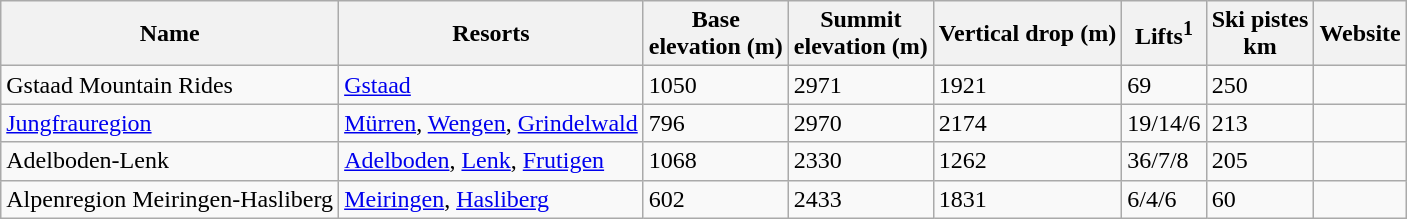<table class="wikitable sortable">
<tr>
<th bgcolor=ececec>Name</th>
<th bgcolor=ececec>Resorts</th>
<th bgcolor=ececec>Base<br>elevation (m)</th>
<th bgcolor=ececec>Summit<br>elevation (m)</th>
<th>Vertical drop (m)</th>
<th bgcolor="ececec">Lifts<sup>1</sup></th>
<th bgcolor=ececec>Ski pistes <br> km</th>
<th bgcolor=ececec>Website</th>
</tr>
<tr>
<td>Gstaad Mountain Rides</td>
<td><a href='#'>Gstaad</a></td>
<td>1050</td>
<td>2971</td>
<td>1921</td>
<td>69</td>
<td>250</td>
<td></td>
</tr>
<tr>
<td><a href='#'>Jungfrauregion</a></td>
<td><a href='#'>Mürren</a>, <a href='#'>Wengen</a>, <a href='#'>Grindelwald</a></td>
<td>796</td>
<td>2970</td>
<td>2174</td>
<td>19/14/6</td>
<td>213</td>
<td></td>
</tr>
<tr>
<td>Adelboden-Lenk</td>
<td><a href='#'>Adelboden</a>, <a href='#'>Lenk</a>, <a href='#'>Frutigen</a></td>
<td>1068</td>
<td>2330</td>
<td>1262</td>
<td>36/7/8</td>
<td>205</td>
<td></td>
</tr>
<tr>
<td>Alpenregion Meiringen-Hasliberg</td>
<td><a href='#'>Meiringen</a>, <a href='#'>Hasliberg</a></td>
<td>602</td>
<td>2433</td>
<td>1831</td>
<td>6/4/6</td>
<td>60</td>
<td></td>
</tr>
</table>
